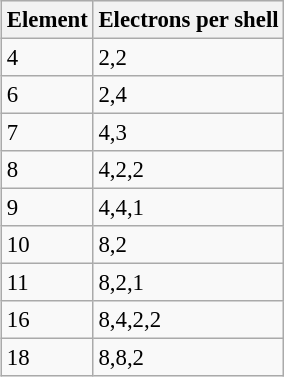<table class="wikitable" style="float:right; font-size:95%; margin:0.5em;">
<tr>
<th>Element</th>
<th>Electrons per shell</th>
</tr>
<tr>
<td>4</td>
<td>2,2</td>
</tr>
<tr>
<td>6</td>
<td>2,4</td>
</tr>
<tr>
<td>7</td>
<td>4,3</td>
</tr>
<tr>
<td>8</td>
<td>4,2,2</td>
</tr>
<tr>
<td>9</td>
<td>4,4,1</td>
</tr>
<tr>
<td>10</td>
<td>8,2</td>
</tr>
<tr>
<td>11</td>
<td>8,2,1</td>
</tr>
<tr>
<td>16</td>
<td>8,4,2,2</td>
</tr>
<tr>
<td>18</td>
<td>8,8,2</td>
</tr>
</table>
